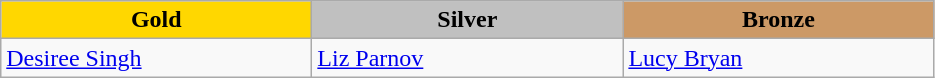<table class="wikitable" style="text-align:left">
<tr align="center">
<td width=200 bgcolor=gold><strong>Gold</strong></td>
<td width=200 bgcolor=silver><strong>Silver</strong></td>
<td width=200 bgcolor=CC9966><strong>Bronze</strong></td>
</tr>
<tr>
<td><a href='#'>Desiree Singh</a><br></td>
<td><a href='#'>Liz Parnov</a><br></td>
<td><a href='#'>Lucy Bryan</a><br></td>
</tr>
</table>
